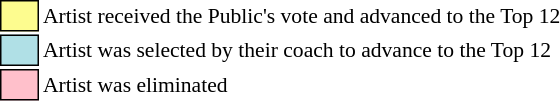<table class="toccolours" style="font-size: 90%; white-space: nowrap;">
<tr>
<td style="background:#fdfc8f; border:1px solid black;">      </td>
<td>Artist received the Public's vote and advanced to the Top 12</td>
</tr>
<tr>
<td style="background:#B0E0E6; border:1px solid black;">      </td>
<td>Artist was selected by their coach to advance to the Top 12</td>
</tr>
<tr>
<td style="background:pink; border:1px solid black;">      </td>
<td>Artist was eliminated</td>
</tr>
</table>
